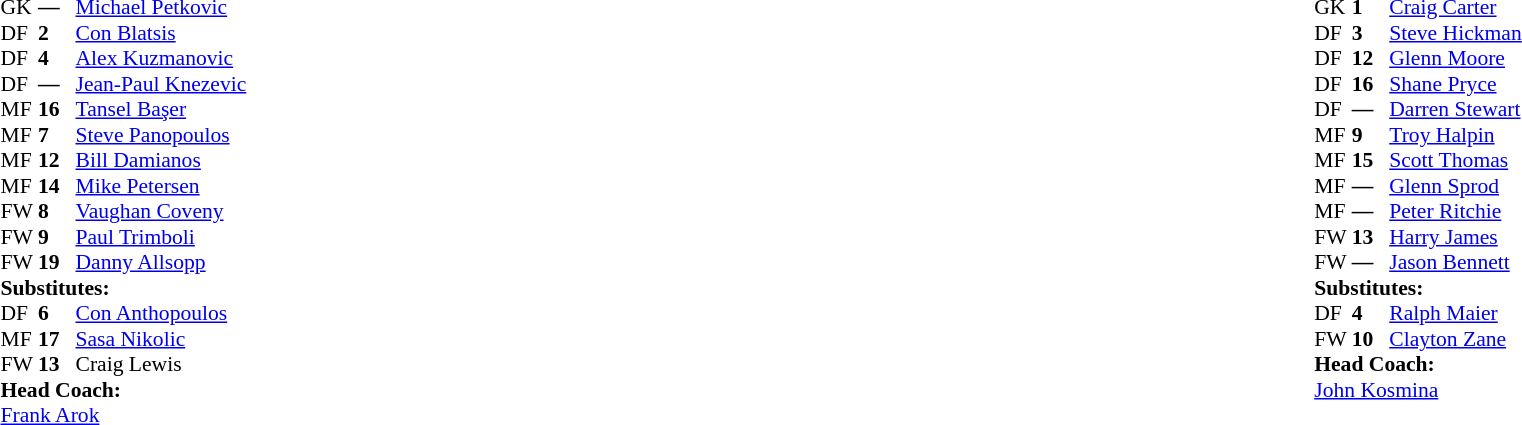<table width="100%">
<tr>
<td valign="top" width="40%"><br><table style="font-size:90%" cellspacing="0" cellpadding="0">
<tr>
<th width=25></th>
<th width=25></th>
</tr>
<tr>
<td>GK</td>
<td><strong>—</strong></td>
<td> <a href='#'>Michael Petkovic</a></td>
</tr>
<tr>
<td>DF</td>
<td><strong>2</strong></td>
<td> <a href='#'>Con Blatsis</a></td>
<td></td>
<td></td>
</tr>
<tr>
<td>DF</td>
<td><strong>4</strong></td>
<td> <a href='#'>Alex Kuzmanovic</a></td>
</tr>
<tr>
<td>DF</td>
<td><strong>—</strong></td>
<td> <a href='#'>Jean-Paul Knezevic</a></td>
</tr>
<tr>
<td>MF</td>
<td><strong>16</strong></td>
<td> <a href='#'>Tansel Başer</a></td>
<td></td>
<td></td>
</tr>
<tr>
<td>MF</td>
<td><strong>7</strong></td>
<td> <a href='#'>Steve Panopoulos</a></td>
</tr>
<tr>
<td>MF</td>
<td><strong>12</strong></td>
<td> <a href='#'>Bill Damianos</a></td>
<td></td>
<td></td>
</tr>
<tr>
<td>MF</td>
<td><strong>14</strong></td>
<td> <a href='#'>Mike Petersen</a></td>
</tr>
<tr>
<td>FW</td>
<td><strong>8</strong></td>
<td> <a href='#'>Vaughan Coveny</a></td>
</tr>
<tr>
<td>FW</td>
<td><strong>9</strong></td>
<td> <a href='#'>Paul Trimboli</a></td>
</tr>
<tr>
<td>FW</td>
<td><strong>19</strong></td>
<td> <a href='#'>Danny Allsopp</a></td>
<td></td>
<td></td>
</tr>
<tr>
<td colspan=3><strong>Substitutes:</strong></td>
</tr>
<tr>
<td>DF</td>
<td><strong>6</strong></td>
<td> <a href='#'>Con Anthopoulos</a></td>
<td></td>
<td></td>
</tr>
<tr>
<td>MF</td>
<td><strong>17</strong></td>
<td> <a href='#'>Sasa Nikolic</a></td>
<td></td>
<td></td>
</tr>
<tr>
<td>FW</td>
<td><strong>13</strong></td>
<td> Craig Lewis</td>
<td></td>
<td></td>
</tr>
<tr>
<td colspan=3><strong>Head Coach:</strong></td>
</tr>
<tr>
<td colspan=3> <a href='#'>Frank Arok</a></td>
</tr>
</table>
</td>
<td valign="top"></td>
<td valign="top" width="50%"><br><table style="font-size:90%; margin:auto" cellspacing="0" cellpadding="0">
<tr>
<th width=25></th>
<th width=25></th>
</tr>
<tr>
<td>GK</td>
<td><strong>1</strong></td>
<td> <a href='#'>Craig Carter</a></td>
<td></td>
<td></td>
</tr>
<tr>
<td>DF</td>
<td><strong>3</strong></td>
<td> <a href='#'>Steve Hickman</a></td>
</tr>
<tr>
<td>DF</td>
<td><strong>12</strong></td>
<td> <a href='#'>Glenn Moore</a></td>
<td></td>
<td></td>
</tr>
<tr>
<td>DF</td>
<td><strong>16</strong></td>
<td> <a href='#'>Shane Pryce</a></td>
</tr>
<tr>
<td>DF</td>
<td><strong>—</strong></td>
<td> <a href='#'>Darren Stewart</a></td>
</tr>
<tr>
<td>MF</td>
<td><strong>9</strong></td>
<td> <a href='#'>Troy Halpin</a></td>
<td></td>
<td></td>
</tr>
<tr>
<td>MF</td>
<td><strong>15</strong></td>
<td> <a href='#'>Scott Thomas</a></td>
<td></td>
<td></td>
</tr>
<tr>
<td>MF</td>
<td><strong>—</strong></td>
<td> <a href='#'>Glenn Sprod</a></td>
<td></td>
<td></td>
</tr>
<tr>
<td>MF</td>
<td><strong>—</strong></td>
<td> <a href='#'>Peter Ritchie</a></td>
<td></td>
<td></td>
</tr>
<tr>
<td>FW</td>
<td><strong>13</strong></td>
<td> <a href='#'>Harry James</a></td>
</tr>
<tr>
<td>FW</td>
<td><strong>—</strong></td>
<td> <a href='#'>Jason Bennett</a></td>
</tr>
<tr>
<td colspan=3><strong>Substitutes:</strong></td>
</tr>
<tr>
<td>DF</td>
<td><strong>4</strong></td>
<td> <a href='#'>Ralph Maier</a></td>
<td></td>
<td></td>
</tr>
<tr>
<td>FW</td>
<td><strong>10</strong></td>
<td> <a href='#'>Clayton Zane</a></td>
<td></td>
<td></td>
</tr>
<tr>
<td colspan=3><strong>Head Coach:</strong></td>
</tr>
<tr>
<td colspan=3> <a href='#'>John Kosmina</a></td>
</tr>
</table>
</td>
</tr>
</table>
